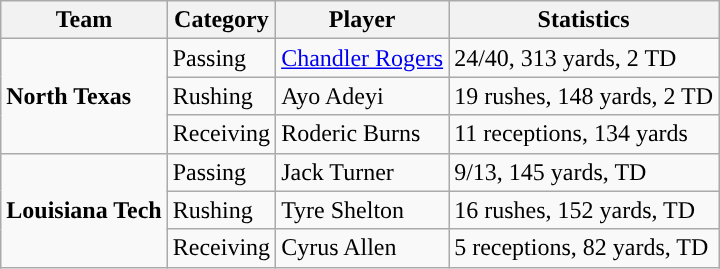<table class="wikitable" style="float: left;">
<tr>
<th>Team</th>
<th>Category</th>
<th>Player</th>
<th>Statistics</th>
</tr>
<tr>
<td rowspan=3><strong>North Texas</strong></td>
<td>Passing</td>
<td><a href='#'>Chandler Rogers</a></td>
<td>24/40, 313 yards, 2 TD</td>
</tr>
<tr>
<td>Rushing</td>
<td>Ayo Adeyi</td>
<td>19 rushes, 148 yards, 2 TD</td>
</tr>
<tr>
<td>Receiving</td>
<td>Roderic Burns</td>
<td>11 receptions, 134 yards</td>
</tr>
<tr>
<td rowspan=3><strong>Louisiana Tech</strong></td>
<td>Passing</td>
<td>Jack Turner</td>
<td>9/13, 145 yards, TD</td>
</tr>
<tr>
<td>Rushing</td>
<td>Tyre Shelton</td>
<td>16 rushes, 152 yards, TD</td>
</tr>
<tr>
<td>Receiving</td>
<td>Cyrus Allen</td>
<td>5 receptions, 82 yards, TD</td>
</tr>
</table>
